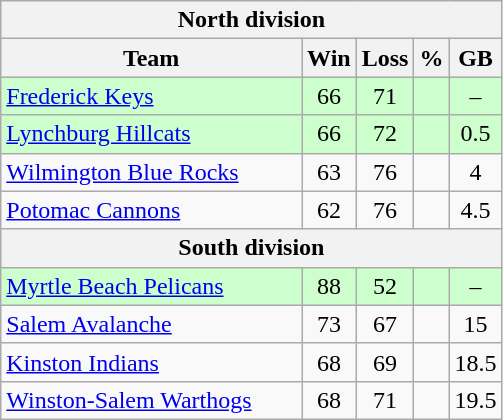<table class="wikitable">
<tr>
<th colspan="5">North division</th>
</tr>
<tr>
<th width="60%">Team</th>
<th>Win</th>
<th>Loss</th>
<th>%</th>
<th>GB</th>
</tr>
<tr align=center bgcolor=ccffcc>
<td align=left><a href='#'>Frederick Keys</a></td>
<td>66</td>
<td>71</td>
<td></td>
<td>–</td>
</tr>
<tr align=center bgcolor=ccffcc>
<td align=left><a href='#'>Lynchburg Hillcats</a></td>
<td>66</td>
<td>72</td>
<td></td>
<td>0.5</td>
</tr>
<tr align=center>
<td align=left><a href='#'>Wilmington Blue Rocks</a></td>
<td>63</td>
<td>76</td>
<td></td>
<td>4</td>
</tr>
<tr align=center>
<td align=left><a href='#'>Potomac Cannons</a></td>
<td>62</td>
<td>76</td>
<td></td>
<td>4.5</td>
</tr>
<tr>
<th colspan="5">South division</th>
</tr>
<tr align=center bgcolor=ccffcc>
<td align=left><a href='#'>Myrtle Beach Pelicans</a></td>
<td>88</td>
<td>52</td>
<td></td>
<td>–</td>
</tr>
<tr align=center>
<td align=left><a href='#'>Salem Avalanche</a></td>
<td>73</td>
<td>67</td>
<td></td>
<td>15</td>
</tr>
<tr align=center>
<td align=left><a href='#'>Kinston Indians</a></td>
<td>68</td>
<td>69</td>
<td></td>
<td>18.5</td>
</tr>
<tr align=center>
<td align=left><a href='#'>Winston-Salem Warthogs</a></td>
<td>68</td>
<td>71</td>
<td></td>
<td>19.5</td>
</tr>
</table>
